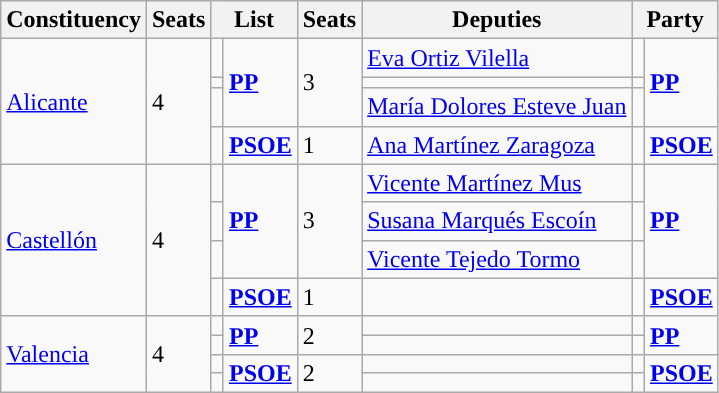<table class="wikitable sortable">
<tr>
<th>Constituency</th>
<th>Seats</th>
<th colspan="2">List</th>
<th>Seats</th>
<th>Deputies</th>
<th colspan="2">Party</th>
</tr>
<tr>
<td rowspan="4"><a href='#'>Alicante</a></td>
<td rowspan="4">4</td>
<td></td>
<td rowspan="3"><strong><a href='#'>PP</a></strong></td>
<td rowspan="3">3</td>
<td><a href='#'>Eva Ortiz Vilella</a></td>
<td></td>
<td rowspan="3"><strong><a href='#'>PP</a></strong></td>
</tr>
<tr>
<td></td>
<td></td>
<td></td>
</tr>
<tr>
<td></td>
<td><a href='#'>María Dolores Esteve Juan</a></td>
<td></td>
</tr>
<tr>
<td width="1"></td>
<td><strong><a href='#'>PSOE</a></strong></td>
<td>1</td>
<td><a href='#'>Ana Martínez Zaragoza</a></td>
<td width="1"></td>
<td><strong><a href='#'>PSOE</a></strong></td>
</tr>
<tr>
<td rowspan="4"><a href='#'>Castellón</a></td>
<td rowspan="4">4</td>
<td></td>
<td rowspan="3"><strong><a href='#'>PP</a></strong></td>
<td rowspan="3">3</td>
<td><a href='#'>Vicente Martínez Mus</a></td>
<td></td>
<td rowspan="3"><strong><a href='#'>PP</a></strong></td>
</tr>
<tr>
<td></td>
<td><a href='#'>Susana Marqués Escoín</a></td>
<td></td>
</tr>
<tr>
<td></td>
<td><a href='#'>Vicente Tejedo Tormo</a></td>
<td></td>
</tr>
<tr>
<td width="1"></td>
<td><strong><a href='#'>PSOE</a></strong></td>
<td>1</td>
<td></td>
<td width="1"></td>
<td><strong><a href='#'>PSOE</a></strong></td>
</tr>
<tr>
<td rowspan="4"><a href='#'>Valencia</a></td>
<td rowspan="4">4</td>
<td></td>
<td rowspan="2"><strong><a href='#'>PP</a></strong></td>
<td rowspan="2">2</td>
<td></td>
<td></td>
<td rowspan="2"><strong><a href='#'>PP</a></strong></td>
</tr>
<tr>
<td></td>
<td></td>
<td></td>
</tr>
<tr>
<td width="1"></td>
<td rowspan="2"><strong><a href='#'>PSOE</a></strong></td>
<td rowspan="2">2</td>
<td></td>
<td width="1"></td>
<td rowspan="2"><strong><a href='#'>PSOE</a></strong></td>
</tr>
<tr>
<td width="1"></td>
<td></td>
<td width="1"></td>
</tr>
</table>
